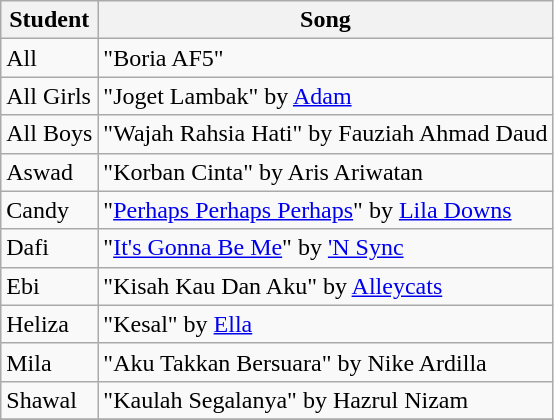<table class="wikitable">
<tr>
<th>Student</th>
<th>Song</th>
</tr>
<tr>
<td>All</td>
<td>"Boria AF5"</td>
</tr>
<tr>
<td>All Girls</td>
<td>"Joget Lambak" by <a href='#'>Adam</a></td>
</tr>
<tr>
<td>All Boys</td>
<td>"Wajah Rahsia Hati" by Fauziah Ahmad Daud</td>
</tr>
<tr>
<td>Aswad</td>
<td>"Korban Cinta" by Aris Ariwatan</td>
</tr>
<tr>
<td>Candy</td>
<td>"<a href='#'>Perhaps Perhaps Perhaps</a>" by <a href='#'>Lila Downs</a></td>
</tr>
<tr>
<td>Dafi</td>
<td>"<a href='#'>It's Gonna Be Me</a>" by <a href='#'>'N Sync</a></td>
</tr>
<tr>
<td>Ebi</td>
<td>"Kisah Kau Dan Aku" by <a href='#'>Alleycats</a></td>
</tr>
<tr>
<td>Heliza</td>
<td>"Kesal" by <a href='#'>Ella</a></td>
</tr>
<tr>
<td>Mila</td>
<td>"Aku Takkan Bersuara" by Nike Ardilla</td>
</tr>
<tr>
<td>Shawal</td>
<td>"Kaulah Segalanya" by Hazrul Nizam</td>
</tr>
<tr>
</tr>
</table>
